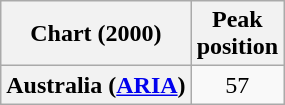<table class="wikitable plainrowheaders" style="text-align:center">
<tr>
<th>Chart (2000)</th>
<th>Peak<br> position</th>
</tr>
<tr>
<th scope="row">Australia (<a href='#'>ARIA</a>)</th>
<td>57</td>
</tr>
</table>
